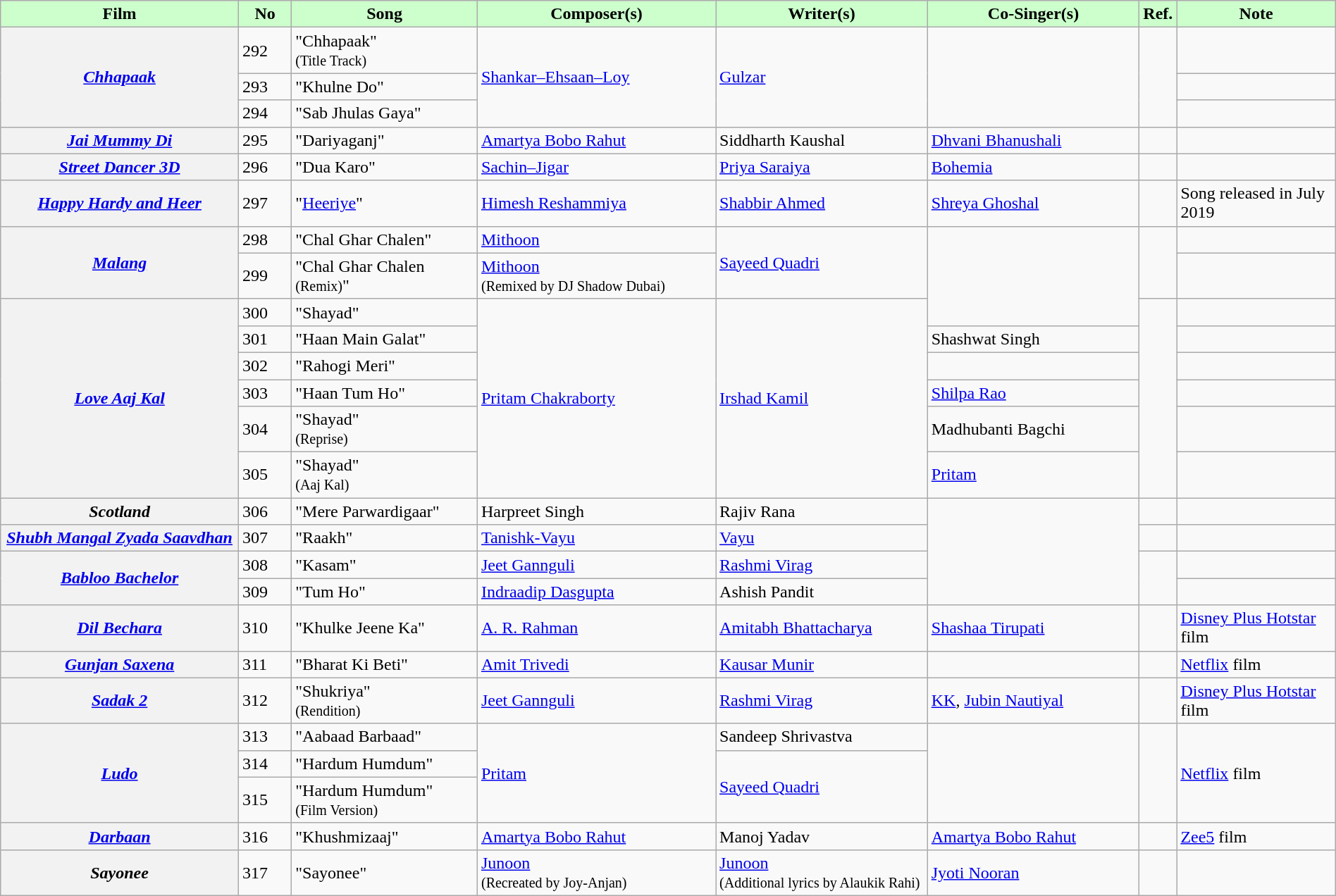<table class="wikitable plainrowheaders" style="width:100%;" textcolor:#000;">
<tr style="background:#cfc; text-align:center;">
<td scope="col" style="width:18%;"><strong>Film</strong></td>
<td scope="col" style="width:4%;"><strong>No</strong></td>
<td scope="col" style="width:14%;"><strong>Song</strong></td>
<td scope="col" style="width:18%;"><strong>Composer(s)</strong></td>
<td scope="col" style="width:16%;"><strong>Writer(s)</strong></td>
<td scope="col" style="width:16%;"><strong>Co-Singer(s)</strong></td>
<td scope="col" style="width:2%;"><strong>Ref.</strong></td>
<td scope="col" style="width:12%;"><strong>Note</strong></td>
</tr>
<tr>
<th scope="row" rowspan="3"><em><a href='#'>Chhapaak</a></em></th>
<td>292</td>
<td>"Chhapaak"<br><small>(Title Track)</small></td>
<td rowspan="3"><a href='#'>Shankar–Ehsaan–Loy</a></td>
<td rowspan="3"><a href='#'>Gulzar</a></td>
<td rowspan="3"></td>
<td rowspan="3"></td>
<td></td>
</tr>
<tr>
<td>293</td>
<td>"Khulne Do"</td>
<td></td>
</tr>
<tr>
<td>294</td>
<td>"Sab Jhulas Gaya"</td>
<td></td>
</tr>
<tr>
<th scope="row""><em><a href='#'>Jai Mummy Di</a></em></th>
<td>295</td>
<td>"Dariyaganj"</td>
<td><a href='#'>Amartya Bobo Rahut</a></td>
<td>Siddharth Kaushal</td>
<td><a href='#'>Dhvani Bhanushali</a></td>
<td></td>
<td></td>
</tr>
<tr>
<th scope="row"><em><a href='#'>Street Dancer 3D</a></em></th>
<td>296</td>
<td>"Dua Karo"</td>
<td><a href='#'>Sachin–Jigar</a></td>
<td><a href='#'>Priya Saraiya</a></td>
<td><a href='#'>Bohemia</a></td>
<td></td>
<td></td>
</tr>
<tr>
<th scope="row"><em><a href='#'>Happy Hardy and Heer</a></em></th>
<td>297</td>
<td>"<a href='#'>Heeriye</a>"</td>
<td><a href='#'>Himesh Reshammiya</a></td>
<td><a href='#'>Shabbir Ahmed</a></td>
<td><a href='#'>Shreya Ghoshal</a></td>
<td></td>
<td>Song released in July 2019</td>
</tr>
<tr>
<th scope="row" rowspan="2"><em><a href='#'>Malang</a></em></th>
<td>298</td>
<td>"Chal Ghar Chalen"</td>
<td><a href='#'>Mithoon</a></td>
<td rowspan="2"><a href='#'>Sayeed Quadri</a></td>
<td rowspan="3"></td>
<td rowspan="2"></td>
<td></td>
</tr>
<tr>
<td>299</td>
<td>"Chal Ghar Chalen <small>(Remix)</small>"</td>
<td><a href='#'>Mithoon</a><br><small>(Remixed by DJ Shadow Dubai)</small></td>
<td></td>
</tr>
<tr>
<th scope="row" rowspan="6"><em><a href='#'>Love Aaj Kal</a></em></th>
<td>300</td>
<td>"Shayad"</td>
<td rowspan="6"><a href='#'>Pritam Chakraborty</a></td>
<td rowspan="6"><a href='#'>Irshad Kamil</a></td>
<td rowspan="6"></td>
<td></td>
</tr>
<tr>
<td>301</td>
<td>"Haan Main Galat"</td>
<td>Shashwat Singh</td>
<td></td>
</tr>
<tr>
<td>302</td>
<td>"Rahogi Meri"</td>
<td></td>
<td></td>
</tr>
<tr>
<td>303</td>
<td>"Haan Tum Ho"</td>
<td><a href='#'>Shilpa Rao</a></td>
<td></td>
</tr>
<tr>
<td>304</td>
<td>"Shayad"<br><small>(Reprise)</small></td>
<td>Madhubanti Bagchi</td>
<td></td>
</tr>
<tr>
<td>305</td>
<td>"Shayad" <br><small>(Aaj Kal)</small></td>
<td><a href='#'>Pritam</a></td>
<td></td>
</tr>
<tr>
<th scope="row"><em>Scotland</em></th>
<td>306</td>
<td>"Mere Parwardigaar"</td>
<td>Harpreet Singh</td>
<td>Rajiv Rana</td>
<td rowspan="4"></td>
<td></td>
<td></td>
</tr>
<tr>
<th scope="row"><em><a href='#'>Shubh Mangal Zyada Saavdhan</a></em></th>
<td>307</td>
<td>"Raakh"</td>
<td><a href='#'>Tanishk-Vayu</a></td>
<td><a href='#'>Vayu</a></td>
<td></td>
<td></td>
</tr>
<tr>
<th rowspan="2" ! scope="row"><em><a href='#'>Babloo Bachelor</a></em></th>
<td>308</td>
<td>"Kasam"</td>
<td><a href='#'>Jeet Gannguli</a></td>
<td><a href='#'>Rashmi Virag</a></td>
<td rowspan="2"></td>
<td></td>
</tr>
<tr>
<td>309</td>
<td>"Tum Ho"</td>
<td><a href='#'>Indraadip Dasgupta</a></td>
<td>Ashish Pandit</td>
<td></td>
</tr>
<tr>
<th scope="row"><em><a href='#'>Dil Bechara</a></em></th>
<td>310</td>
<td>"Khulke Jeene Ka"</td>
<td><a href='#'>A. R. Rahman</a></td>
<td><a href='#'>Amitabh Bhattacharya</a></td>
<td><a href='#'>Shashaa Tirupati</a></td>
<td></td>
<td><a href='#'>Disney Plus Hotstar</a> film</td>
</tr>
<tr>
<th scope="row"><em><a href='#'>Gunjan Saxena</a></em></th>
<td>311</td>
<td>"Bharat Ki Beti"</td>
<td><a href='#'>Amit Trivedi</a></td>
<td><a href='#'>Kausar Munir</a></td>
<td></td>
<td></td>
<td><a href='#'>Netflix</a> film</td>
</tr>
<tr>
<th scope="row"><em><a href='#'>Sadak 2</a></em></th>
<td>312</td>
<td>"Shukriya"<br><small>(Rendition)</small></td>
<td><a href='#'>Jeet Gannguli</a></td>
<td><a href='#'>Rashmi Virag</a></td>
<td><a href='#'>KK</a>, <a href='#'>Jubin Nautiyal</a></td>
<td></td>
<td><a href='#'>Disney Plus Hotstar</a> film</td>
</tr>
<tr>
<th rowspan="3" scope="row"><em><a href='#'>Ludo</a></em></th>
<td>313</td>
<td>"Aabaad Barbaad"</td>
<td rowspan="3"><a href='#'>Pritam</a></td>
<td>Sandeep Shrivastva</td>
<td rowspan="3"></td>
<td rowspan="3"></td>
<td rowspan=3><a href='#'>Netflix</a> film</td>
</tr>
<tr>
<td>314</td>
<td>"Hardum Humdum"</td>
<td rowspan="2"><a href='#'>Sayeed Quadri</a></td>
</tr>
<tr>
<td>315</td>
<td>"Hardum Humdum"<br><small>(Film Version)</small></td>
</tr>
<tr>
<th scope="row"><em><a href='#'>Darbaan</a></em></th>
<td>316</td>
<td>"Khushmizaaj"</td>
<td><a href='#'>Amartya Bobo Rahut</a></td>
<td>Manoj Yadav</td>
<td><a href='#'>Amartya Bobo Rahut</a></td>
<td></td>
<td><a href='#'>Zee5</a> film</td>
</tr>
<tr>
<th scope="row"><em>Sayonee</em></th>
<td>317</td>
<td>"Sayonee"</td>
<td><a href='#'>Junoon</a><br><small>(Recreated by Joy-Anjan)</small></td>
<td><a href='#'>Junoon</a><br><small>(Additional lyrics by Alaukik Rahi)</small></td>
<td><a href='#'>Jyoti Nooran</a></td>
<td></td>
<td></td>
</tr>
</table>
